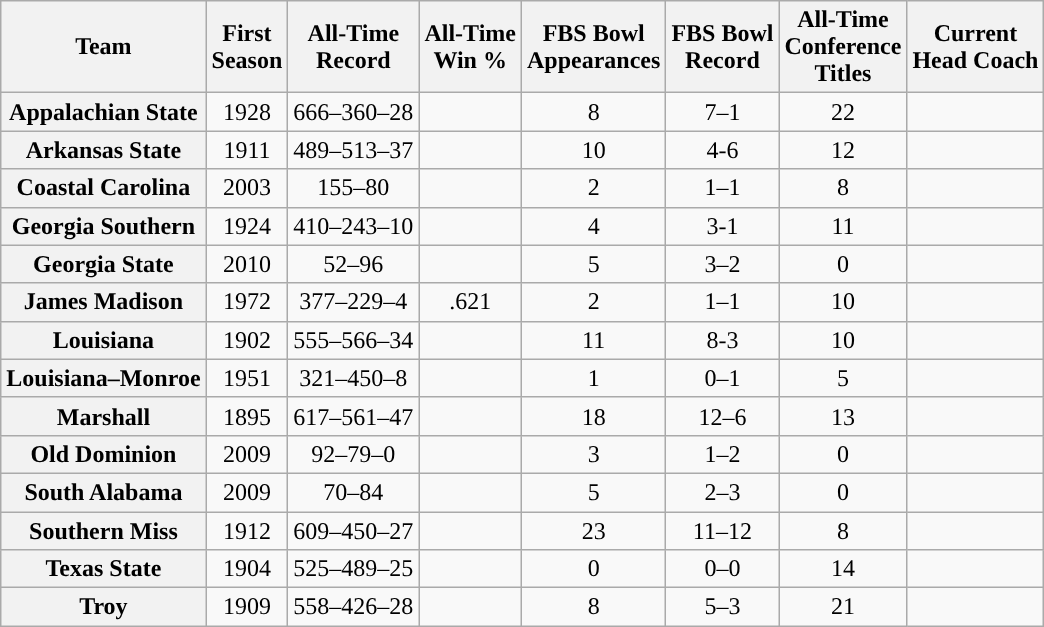<table class="wikitable sortable" style="text-align: center;">
<tr>
<th>Team</th>
<th>First<br>Season</th>
<th>All-Time<br>Record</th>
<th>All-Time<br>Win %</th>
<th>FBS Bowl<br>Appearances</th>
<th>FBS Bowl<br>Record</th>
<th>All-Time<br>Conference<br>Titles</th>
<th>Current<br>Head Coach</th>
</tr>
<tr>
<th>Appalachian State</th>
<td>1928</td>
<td>666–360–28</td>
<td></td>
<td>8</td>
<td>7–1</td>
<td>22</td>
<td></td>
</tr>
<tr>
<th>Arkansas State</th>
<td>1911</td>
<td>489–513–37</td>
<td></td>
<td>10</td>
<td>4-6</td>
<td>12</td>
<td></td>
</tr>
<tr>
<th>Coastal Carolina</th>
<td>2003</td>
<td>155–80</td>
<td></td>
<td>2</td>
<td>1–1</td>
<td>8</td>
<td></td>
</tr>
<tr>
<th>Georgia Southern</th>
<td>1924</td>
<td>410–243–10</td>
<td></td>
<td>4</td>
<td>3-1</td>
<td>11</td>
<td></td>
</tr>
<tr>
<th>Georgia State</th>
<td>2010</td>
<td>52–96</td>
<td></td>
<td>5</td>
<td>3–2</td>
<td>0</td>
<td></td>
</tr>
<tr>
<th>James Madison</th>
<td>1972</td>
<td>377–229–4</td>
<td>.621</td>
<td>2</td>
<td>1–1</td>
<td>10</td>
<td></td>
</tr>
<tr>
<th>Louisiana</th>
<td>1902</td>
<td>555–566–34</td>
<td></td>
<td>11</td>
<td>8-3</td>
<td>10</td>
<td></td>
</tr>
<tr>
<th>Louisiana–Monroe</th>
<td>1951</td>
<td>321–450–8</td>
<td></td>
<td>1</td>
<td>0–1</td>
<td>5</td>
<td></td>
</tr>
<tr>
<th>Marshall</th>
<td>1895</td>
<td>617–561–47</td>
<td></td>
<td>18</td>
<td>12–6</td>
<td>13</td>
<td></td>
</tr>
<tr>
<th>Old Dominion</th>
<td>2009</td>
<td>92–79–0</td>
<td></td>
<td>3</td>
<td>1–2</td>
<td>0</td>
<td></td>
</tr>
<tr>
<th>South Alabama</th>
<td>2009</td>
<td>70–84</td>
<td></td>
<td>5</td>
<td>2–3</td>
<td>0</td>
<td></td>
</tr>
<tr>
<th>Southern Miss</th>
<td>1912</td>
<td>609–450–27</td>
<td></td>
<td>23</td>
<td>11–12</td>
<td>8</td>
<td></td>
</tr>
<tr>
<th>Texas State</th>
<td>1904</td>
<td>525–489–25</td>
<td></td>
<td>0</td>
<td>0–0</td>
<td>14</td>
<td></td>
</tr>
<tr>
<th>Troy</th>
<td>1909</td>
<td>558–426–28</td>
<td></td>
<td>8</td>
<td>5–3</td>
<td>21</td>
<td></td>
</tr>
</table>
